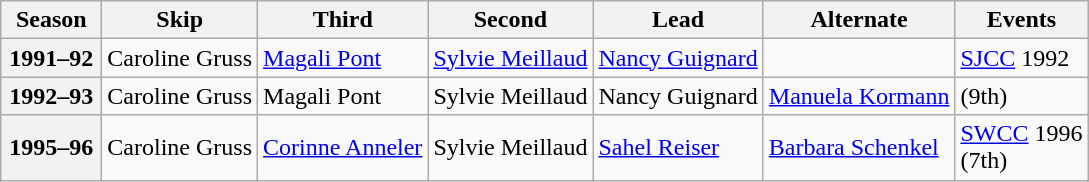<table class="wikitable">
<tr>
<th scope="col" width=60>Season</th>
<th scope="col">Skip</th>
<th scope="col">Third</th>
<th scope="col">Second</th>
<th scope="col">Lead</th>
<th scope="col">Alternate</th>
<th scope="col">Events</th>
</tr>
<tr>
<th scope="row">1991–92</th>
<td>Caroline Gruss</td>
<td><a href='#'>Magali Pont</a></td>
<td><a href='#'>Sylvie Meillaud</a></td>
<td><a href='#'>Nancy Guignard</a></td>
<td></td>
<td><a href='#'>SJCC</a> 1992 </td>
</tr>
<tr>
<th scope="row">1992–93</th>
<td>Caroline Gruss</td>
<td>Magali Pont</td>
<td>Sylvie Meillaud</td>
<td>Nancy Guignard</td>
<td><a href='#'>Manuela Kormann</a></td>
<td> (9th)</td>
</tr>
<tr>
<th scope="row">1995–96</th>
<td>Caroline Gruss</td>
<td><a href='#'>Corinne Anneler</a></td>
<td>Sylvie Meillaud</td>
<td><a href='#'>Sahel Reiser</a></td>
<td><a href='#'>Barbara Schenkel</a></td>
<td><a href='#'>SWCC</a> 1996 <br> (7th)</td>
</tr>
</table>
